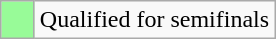<table class="wikitable">
<tr>
<td width=15px bgcolor="#98fb98"></td>
<td>Qualified for semifinals</td>
</tr>
</table>
